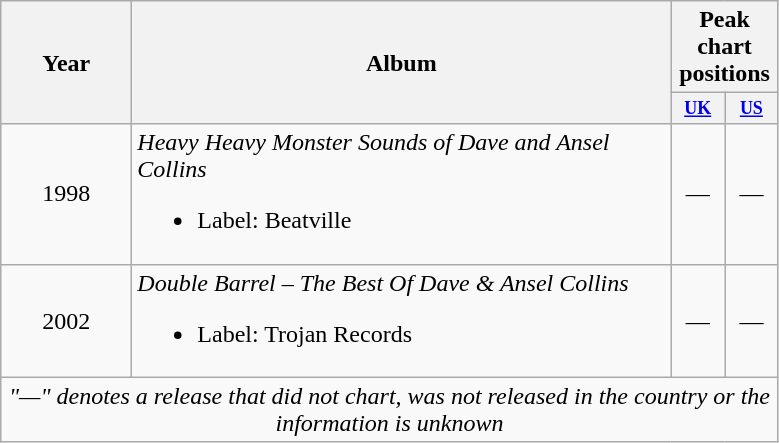<table class="wikitable" style="text-align:center;">
<tr>
<th rowspan="2" style="width: 5em">Year</th>
<th rowspan="2" style="width: 22em">Album</th>
<th colspan="2">Peak chart positions</th>
</tr>
<tr>
<th style="width:2.5em;font-size:75%;"><a href='#'>UK</a><br></th>
<th style="width:2.5em;font-size:75%;"><a href='#'>US</a><br></th>
</tr>
<tr>
<td>1998</td>
<td style="text-align: left"><em>Heavy Heavy Monster Sounds of Dave and Ansel Collins</em><br><ul><li>Label: Beatville</li></ul></td>
<td>—</td>
<td>—</td>
</tr>
<tr>
<td>2002</td>
<td style="text-align: left"><em>Double Barrel – The Best Of Dave & Ansel Collins</em><br><ul><li>Label: Trojan Records</li></ul></td>
<td>—</td>
<td>—</td>
</tr>
<tr>
<td colspan="4"><em>"—" denotes a release that did not chart, was not released in the country or the information is unknown</em></td>
</tr>
</table>
